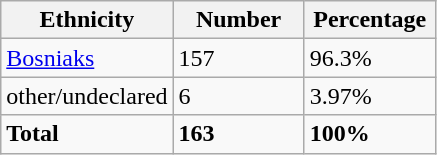<table class="wikitable">
<tr>
<th width="100px">Ethnicity</th>
<th width="80px">Number</th>
<th width="80px">Percentage</th>
</tr>
<tr>
<td><a href='#'>Bosniaks</a></td>
<td>157</td>
<td>96.3%</td>
</tr>
<tr>
<td>other/undeclared</td>
<td>6</td>
<td>3.97%</td>
</tr>
<tr>
<td><strong>Total</strong></td>
<td><strong>163</strong></td>
<td><strong>100%</strong></td>
</tr>
</table>
